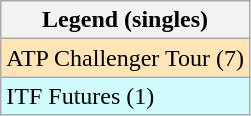<table class=wikitable>
<tr>
<th>Legend (singles)</th>
</tr>
<tr bgcolor=moccasin>
<td>ATP Challenger Tour (7)</td>
</tr>
<tr bgcolor=CFFCFF>
<td>ITF Futures (1)</td>
</tr>
</table>
